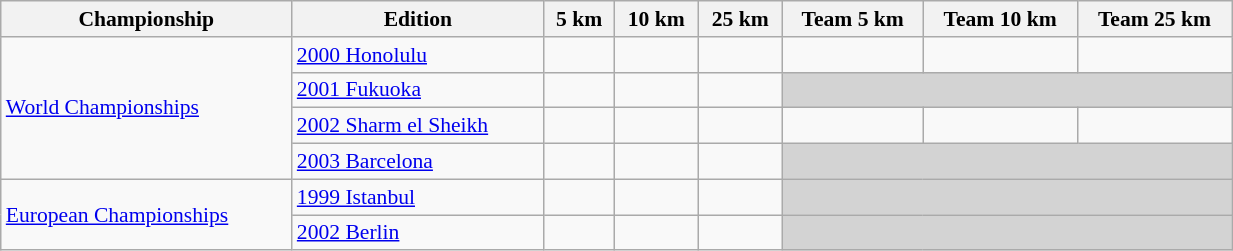<table class="wikitable" width=65% style="font-size:90%; text-align:center;">
<tr>
<th>Championship</th>
<th>Edition</th>
<th class="unsortable">5 km</th>
<th class="unsortable">10 km</th>
<th class="unsortable">25 km</th>
<th class="unsortable">Team 5 km</th>
<th class="unsortable">Team 10 km</th>
<th class="unsortable">Team 25 km</th>
</tr>
<tr>
<td rowspan=4 align=left><a href='#'>World Championships</a></td>
<td align=left> <a href='#'>2000 Honolulu</a></td>
<td></td>
<td></td>
<td></td>
<td></td>
<td></td>
<td></td>
</tr>
<tr>
<td align=left> <a href='#'>2001 Fukuoka</a></td>
<td></td>
<td></td>
<td></td>
<td colspan=3 bgcolor=lightgrey></td>
</tr>
<tr>
<td align=left> <a href='#'>2002 Sharm el Sheikh</a></td>
<td></td>
<td></td>
<td></td>
<td></td>
<td></td>
<td></td>
</tr>
<tr>
<td align=left> <a href='#'>2003 Barcelona</a></td>
<td></td>
<td></td>
<td></td>
<td colspan=3 bgcolor=lightgrey></td>
</tr>
<tr>
<td rowspan=2 align=left><a href='#'>European Championships</a></td>
<td align=left> <a href='#'>1999 Istanbul</a></td>
<td></td>
<td></td>
<td></td>
<td colspan=3 bgcolor=lightgrey></td>
</tr>
<tr>
<td align=left> <a href='#'>2002 Berlin</a></td>
<td></td>
<td></td>
<td></td>
<td colspan=3 bgcolor=lightgrey></td>
</tr>
</table>
